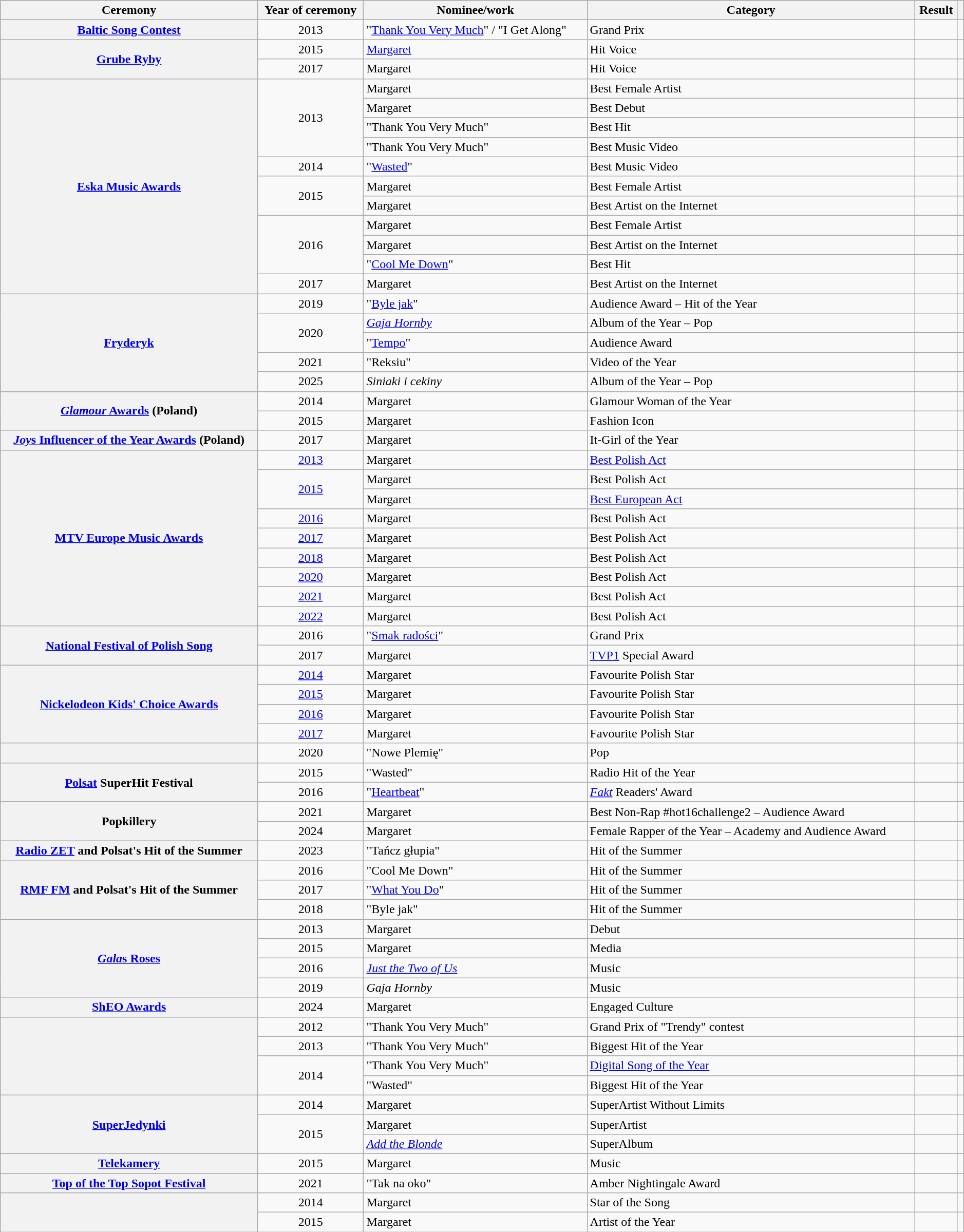<table class="wikitable plainrowheaders sortable" style="width:99%;">
<tr style="background:#ccc; text-align:center;">
<th scope="col">Ceremony</th>
<th scope="col">Year of ceremony</th>
<th scope="col">Nominee/work</th>
<th scope="col">Category</th>
<th scope="col">Result</th>
<th scope="col" class="unsortable"></th>
</tr>
<tr>
<th scope="row"><a href='#'>Baltic Song Contest</a></th>
<td style="text-align:center;">2013</td>
<td>"<a href='#'>Thank You Very Much</a>" / "I Get Along"</td>
<td>Grand Prix</td>
<td></td>
<td style="text-align:center;"></td>
</tr>
<tr>
<th scope="row" rowspan="2"><a href='#'>Grube Ryby</a></th>
<td style="text-align:center;">2015</td>
<td><a href='#'>Margaret</a></td>
<td>Hit Voice</td>
<td></td>
<td style="text-align:center;"></td>
</tr>
<tr>
<td style="text-align:center;">2017</td>
<td>Margaret</td>
<td>Hit Voice</td>
<td></td>
<td style="text-align:center;"></td>
</tr>
<tr>
<th scope="row" rowspan="11"><a href='#'>Eska Music Awards</a></th>
<td style="text-align:center;" rowspan="4">2013</td>
<td>Margaret</td>
<td>Best Female Artist</td>
<td></td>
<td style="text-align:center;"></td>
</tr>
<tr>
<td>Margaret</td>
<td>Best Debut</td>
<td></td>
<td style="text-align:center;"></td>
</tr>
<tr>
<td>"Thank You Very Much"</td>
<td>Best Hit</td>
<td></td>
<td style="text-align:center;"></td>
</tr>
<tr>
<td>"Thank You Very Much"</td>
<td>Best Music Video</td>
<td></td>
<td style="text-align:center;"></td>
</tr>
<tr>
<td style="text-align:center;">2014</td>
<td>"<a href='#'>Wasted</a>"</td>
<td>Best Music Video</td>
<td></td>
<td style="text-align:center;"></td>
</tr>
<tr>
<td style="text-align:center;" rowspan="2">2015</td>
<td>Margaret</td>
<td>Best Female Artist</td>
<td></td>
<td style="text-align:center;"></td>
</tr>
<tr>
<td>Margaret</td>
<td>Best Artist on the Internet</td>
<td></td>
<td style="text-align:center;"></td>
</tr>
<tr>
<td style="text-align:center;" rowspan="3">2016</td>
<td>Margaret</td>
<td>Best Female Artist</td>
<td></td>
<td style="text-align:center;"></td>
</tr>
<tr>
<td>Margaret</td>
<td>Best Artist on the Internet</td>
<td></td>
<td style="text-align:center;"></td>
</tr>
<tr>
<td>"<a href='#'>Cool Me Down</a>"</td>
<td>Best Hit</td>
<td></td>
<td style="text-align:center;"></td>
</tr>
<tr>
<td style="text-align:center;">2017</td>
<td>Margaret</td>
<td>Best Artist on the Internet</td>
<td></td>
<td style="text-align:center;"></td>
</tr>
<tr>
<th scope="row" rowspan="5"><a href='#'>Fryderyk</a></th>
<td style="text-align:center;">2019</td>
<td>"<a href='#'>Byle jak</a>"</td>
<td>Audience Award – Hit of the Year</td>
<td></td>
<td style="text-align:center;"></td>
</tr>
<tr>
<td style="text-align:center;" rowspan="2">2020</td>
<td><em><a href='#'>Gaja Hornby</a></em></td>
<td>Album of the Year – Pop</td>
<td></td>
<td style="text-align:center;"></td>
</tr>
<tr>
<td>"<a href='#'>Tempo</a>"</td>
<td>Audience Award</td>
<td></td>
<td style="text-align:center;"></td>
</tr>
<tr>
<td style="text-align:center;">2021</td>
<td>"Reksiu" </td>
<td>Video of the Year</td>
<td></td>
<td style="text-align:center;"></td>
</tr>
<tr>
<td style="text-align:center;">2025</td>
<td><em>Siniaki i cekiny</em></td>
<td>Album of the Year – Pop</td>
<td></td>
<td style="text-align:center;"></td>
</tr>
<tr>
<th scope="row" rowspan="2"><a href='#'><em>Glamour</em> Awards</a> (Poland)</th>
<td style="text-align:center;">2014</td>
<td>Margaret</td>
<td>Glamour Woman of the Year</td>
<td></td>
<td style="text-align:center;"></td>
</tr>
<tr>
<td style="text-align:center;">2015</td>
<td>Margaret</td>
<td>Fashion Icon</td>
<td></td>
<td style="text-align:center;"></td>
</tr>
<tr>
<th scope="row"><a href='#'><em>Joy</em>s Influencer of the Year Awards</a> (Poland)</th>
<td style="text-align:center;">2017</td>
<td>Margaret</td>
<td>It-Girl of the Year</td>
<td></td>
<td style="text-align:center;"></td>
</tr>
<tr>
<th scope="row" rowspan="9"><a href='#'>MTV Europe Music Awards</a></th>
<td style="text-align:center;"><a href='#'>2013</a></td>
<td>Margaret</td>
<td><a href='#'>Best Polish Act</a></td>
<td></td>
<td style="text-align:center;"></td>
</tr>
<tr>
<td style="text-align:center;" rowspan="2"><a href='#'>2015</a></td>
<td>Margaret</td>
<td>Best Polish Act</td>
<td></td>
<td style="text-align:center;"></td>
</tr>
<tr>
<td>Margaret</td>
<td><a href='#'>Best European Act</a></td>
<td></td>
<td style="text-align:center;"></td>
</tr>
<tr>
<td style="text-align:center;"><a href='#'>2016</a></td>
<td>Margaret</td>
<td>Best Polish Act</td>
<td></td>
<td style="text-align:center;"></td>
</tr>
<tr>
<td style="text-align:center;"><a href='#'>2017</a></td>
<td>Margaret</td>
<td>Best Polish Act</td>
<td></td>
<td style="text-align:center;"></td>
</tr>
<tr>
<td style="text-align:center;"><a href='#'>2018</a></td>
<td>Margaret</td>
<td>Best Polish Act</td>
<td></td>
<td style="text-align:center;"></td>
</tr>
<tr>
<td style="text-align:center;"><a href='#'>2020</a></td>
<td>Margaret</td>
<td>Best Polish Act</td>
<td></td>
<td style="text-align:center;"></td>
</tr>
<tr>
<td style="text-align:center;"><a href='#'>2021</a></td>
<td>Margaret</td>
<td>Best Polish Act</td>
<td></td>
<td style="text-align:center;"></td>
</tr>
<tr>
<td style="text-align:center;"><a href='#'>2022</a></td>
<td>Margaret</td>
<td>Best Polish Act</td>
<td></td>
<td style="text-align:center;"></td>
</tr>
<tr>
<th scope="row" rowspan="2"><a href='#'>National Festival of Polish Song</a></th>
<td style="text-align:center;">2016</td>
<td>"<a href='#'>Smak radości</a>"</td>
<td>Grand Prix</td>
<td></td>
<td style="text-align:center;"></td>
</tr>
<tr>
<td style="text-align:center;">2017</td>
<td>Margaret</td>
<td><a href='#'>TVP1</a> Special Award</td>
<td></td>
<td style="text-align:center;"></td>
</tr>
<tr>
<th scope="row" rowspan="4"><a href='#'>Nickelodeon Kids' Choice Awards</a></th>
<td style="text-align:center;"><a href='#'>2014</a></td>
<td>Margaret</td>
<td>Favourite Polish Star</td>
<td></td>
<td style="text-align:center;"></td>
</tr>
<tr>
<td style="text-align:center;"><a href='#'>2015</a></td>
<td>Margaret</td>
<td>Favourite Polish Star</td>
<td></td>
<td style="text-align:center;"></td>
</tr>
<tr>
<td style="text-align:center;"><a href='#'>2016</a></td>
<td>Margaret</td>
<td>Favourite Polish Star</td>
<td></td>
<td style="text-align:center;"></td>
</tr>
<tr>
<td style="text-align:center;"><a href='#'>2017</a></td>
<td>Margaret</td>
<td>Favourite Polish Star</td>
<td></td>
<td style="text-align:center;"></td>
</tr>
<tr>
<th scope="row"></th>
<td style="text-align:center;">2020</td>
<td>"Nowe Plemię"</td>
<td>Pop</td>
<td></td>
<td style="text-align:center;"></td>
</tr>
<tr>
<th scope="row" rowspan="2"><a href='#'>Polsat</a> SuperHit Festival</th>
<td style="text-align:center;">2015</td>
<td>"Wasted"</td>
<td>Radio Hit of the Year</td>
<td></td>
<td style="text-align:center;"></td>
</tr>
<tr>
<td style="text-align:center;">2016</td>
<td>"<a href='#'>Heartbeat</a>"</td>
<td><em><a href='#'>Fakt</a></em> Readers' Award</td>
<td></td>
<td style="text-align:center;"></td>
</tr>
<tr>
<th scope="row" rowspan="2">Popkillery</th>
<td style="text-align:center;">2021</td>
<td>Margaret</td>
<td>Best Non-Rap #hot16challenge2 – Audience Award</td>
<td></td>
<td style="text-align:center;"></td>
</tr>
<tr>
<td style="text-align:center;">2024</td>
<td>Margaret</td>
<td>Female Rapper of the Year – Academy and Audience Award</td>
<td></td>
<td style="text-align:center;"></td>
</tr>
<tr>
<th scope="row"><a href='#'>Radio ZET</a> and Polsat's Hit of the Summer</th>
<td style="text-align:center;">2023</td>
<td>"Tańcz głupia"</td>
<td>Hit of the Summer</td>
<td></td>
<td style="text-align:center;"></td>
</tr>
<tr>
<th scope="row" rowspan="3"><a href='#'>RMF FM</a> and Polsat's Hit of the Summer</th>
<td style="text-align:center;">2016</td>
<td>"Cool Me Down"</td>
<td>Hit of the Summer</td>
<td></td>
<td style="text-align:center;"></td>
</tr>
<tr>
<td style="text-align:center;">2017</td>
<td>"<a href='#'>What You Do</a>"</td>
<td>Hit of the Summer</td>
<td></td>
<td style="text-align:center;"></td>
</tr>
<tr>
<td style="text-align:center;">2018</td>
<td>"Byle jak"</td>
<td>Hit of the Summer</td>
<td></td>
<td style="text-align:center;"></td>
</tr>
<tr>
<th scope="row" rowspan="4"><a href='#'><em>Gala</em>s Roses</a></th>
<td style="text-align:center;">2013</td>
<td>Margaret</td>
<td>Debut</td>
<td></td>
<td style="text-align:center;"></td>
</tr>
<tr>
<td style="text-align:center;">2015</td>
<td>Margaret</td>
<td>Media</td>
<td></td>
<td style="text-align:center;"></td>
</tr>
<tr>
<td style="text-align:center;">2016</td>
<td><em><a href='#'>Just the Two of Us</a></em> </td>
<td>Music</td>
<td></td>
<td style="text-align:center;"></td>
</tr>
<tr>
<td style="text-align:center;">2019</td>
<td><em>Gaja Hornby</em></td>
<td>Music</td>
<td></td>
<td style="text-align:center;"></td>
</tr>
<tr>
<th scope="row"><a href='#'>ShEO Awards</a></th>
<td style="text-align:center;">2024</td>
<td>Margaret</td>
<td>Engaged Culture</td>
<td></td>
<td style="text-align:center;"></td>
</tr>
<tr>
<th scope="row" rowspan="4"></th>
<td style="text-align:center;">2012</td>
<td>"Thank You Very Much"</td>
<td>Grand Prix of "Trendy" contest</td>
<td></td>
<td style="text-align:center;"></td>
</tr>
<tr>
<td style="text-align:center;">2013</td>
<td>"Thank You Very Much"</td>
<td>Biggest Hit of the Year</td>
<td></td>
<td style="text-align:center;"></td>
</tr>
<tr>
<td style="text-align:center;" rowspan="2">2014</td>
<td>"Thank You Very Much"</td>
<td><a href='#'>Digital Song of the Year</a></td>
<td></td>
<td style="text-align:center;"></td>
</tr>
<tr>
<td>"Wasted"</td>
<td>Biggest Hit of the Year</td>
<td></td>
<td style="text-align:center;"></td>
</tr>
<tr>
<th scope="row" rowspan="3"><a href='#'>SuperJedynki</a></th>
<td style="text-align:center;">2014</td>
<td>Margaret</td>
<td>SuperArtist Without Limits</td>
<td></td>
<td style="text-align:center;"></td>
</tr>
<tr>
<td style="text-align:center;" rowspan="2">2015</td>
<td>Margaret</td>
<td>SuperArtist</td>
<td></td>
<td style="text-align:center;"></td>
</tr>
<tr>
<td><em><a href='#'>Add the Blonde</a></em></td>
<td>SuperAlbum</td>
<td></td>
<td style="text-align:center;"></td>
</tr>
<tr>
<th scope="row"><a href='#'>Telekamery</a></th>
<td style="text-align:center;">2015</td>
<td>Margaret</td>
<td>Music</td>
<td></td>
<td style="text-align:center;"></td>
</tr>
<tr>
<th scope="row"><a href='#'>Top of the Top Sopot Festival</a></th>
<td style="text-align:center;">2021</td>
<td>"Tak na oko"</td>
<td>Amber Nightingale Award</td>
<td></td>
<td style="text-align:center;"></td>
</tr>
<tr>
<th scope="row" rowspan="2"></th>
<td style="text-align:center;">2014</td>
<td>Margaret</td>
<td>Star of the Song</td>
<td></td>
<td style="text-align:center;"></td>
</tr>
<tr>
<td style="text-align:center;">2015</td>
<td>Margaret</td>
<td>Artist of the Year</td>
<td></td>
<td style="text-align:center;"></td>
</tr>
</table>
